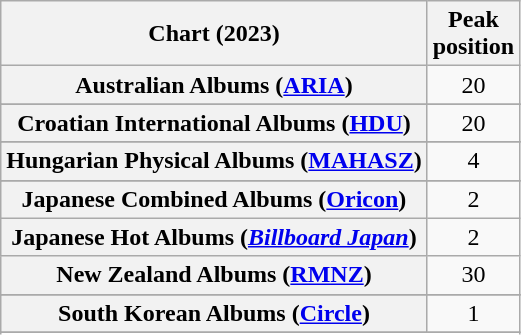<table class="wikitable plainrowheaders sortable" style="text-align:center">
<tr>
<th scope="col">Chart (2023)</th>
<th scope="col">Peak<br>position</th>
</tr>
<tr>
<th scope="row">Australian Albums (<a href='#'>ARIA</a>)</th>
<td>20</td>
</tr>
<tr>
</tr>
<tr>
</tr>
<tr>
<th scope="row">Croatian International Albums (<a href='#'>HDU</a>)</th>
<td>20</td>
</tr>
<tr>
</tr>
<tr>
</tr>
<tr>
<th scope="row">Hungarian Physical Albums (<a href='#'>MAHASZ</a>)</th>
<td>4</td>
</tr>
<tr>
</tr>
<tr>
<th scope="row">Japanese Combined Albums (<a href='#'>Oricon</a>)</th>
<td>2</td>
</tr>
<tr>
<th scope="row">Japanese Hot Albums (<em><a href='#'>Billboard Japan</a></em>)</th>
<td>2</td>
</tr>
<tr>
<th scope="row">New Zealand Albums (<a href='#'>RMNZ</a>)</th>
<td>30</td>
</tr>
<tr>
</tr>
<tr>
<th scope="row">South Korean Albums (<a href='#'>Circle</a>)</th>
<td>1</td>
</tr>
<tr>
</tr>
<tr>
</tr>
<tr>
</tr>
<tr>
</tr>
<tr>
</tr>
</table>
